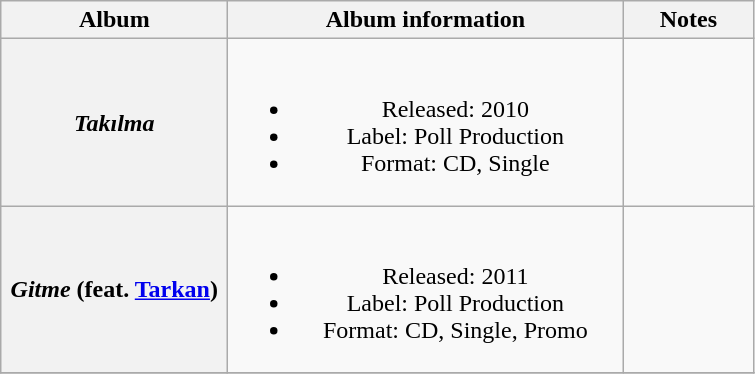<table class="wikitable plainrowheaders" style="text-align:center;" border="1">
<tr>
<th scope="col" style="width:9em;">Album</th>
<th scope="col" style="width:16em;">Album information</th>
<th scope="col" style="width:5em;">Notes</th>
</tr>
<tr>
<th scope="row"><em>Takılma </em></th>
<td><br><ul><li>Released: 2010</li><li>Label: Poll Production</li><li>Format: CD, Single</li></ul></td>
<td></td>
</tr>
<tr>
<th scope="row"><em>Gitme</em> (feat. <a href='#'>Tarkan</a>)</th>
<td><br><ul><li>Released: 2011</li><li>Label: Poll Production</li><li>Format: CD, Single, Promo</li></ul></td>
<td></td>
</tr>
<tr>
</tr>
</table>
